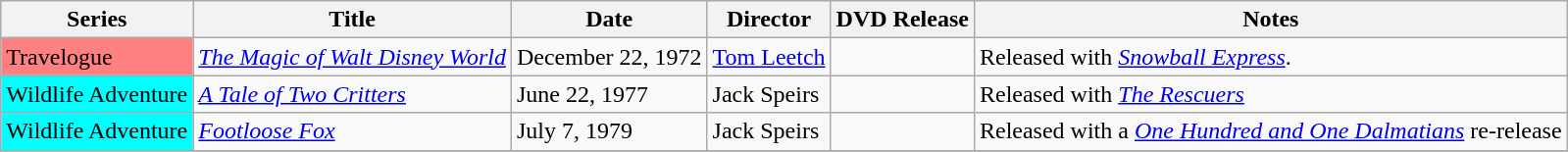<table class="wikitable sortable">
<tr>
<th>Series</th>
<th>Title</th>
<th>Date</th>
<th>Director</th>
<th>DVD Release</th>
<th>Notes</th>
</tr>
<tr>
<td bgcolor="#ff8080">Travelogue</td>
<td><em><a href='#'>The Magic of Walt Disney World</a></em></td>
<td>December 22, 1972</td>
<td><a href='#'>Tom Leetch</a></td>
<td></td>
<td>Released with <em><a href='#'>Snowball Express</a></em>.</td>
</tr>
<tr>
<td bgcolor="#00ffff">Wildlife Adventure</td>
<td><em><a href='#'>A Tale of Two Critters</a></em></td>
<td>June 22, 1977</td>
<td>Jack Speirs</td>
<td></td>
<td>Released with <em><a href='#'>The Rescuers</a></em></td>
</tr>
<tr>
<td bgcolor="#00ffff">Wildlife Adventure</td>
<td><em><a href='#'>Footloose Fox</a></em></td>
<td>July 7, 1979</td>
<td>Jack Speirs</td>
<td></td>
<td>Released with a <em><a href='#'>One Hundred and One Dalmatians</a></em> re-release</td>
</tr>
<tr>
</tr>
</table>
